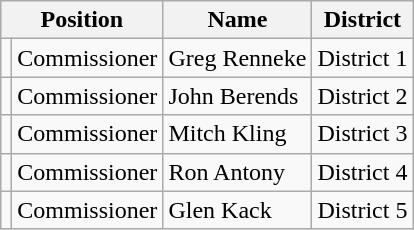<table class="wikitable">
<tr>
<th colspan="2">Position</th>
<th>Name</th>
<th>District</th>
</tr>
<tr>
<td></td>
<td>Commissioner</td>
<td>Greg Renneke</td>
<td>District 1</td>
</tr>
<tr>
<td></td>
<td>Commissioner</td>
<td>John Berends</td>
<td>District 2</td>
</tr>
<tr>
<td></td>
<td>Commissioner</td>
<td>Mitch Kling</td>
<td>District 3</td>
</tr>
<tr>
<td></td>
<td>Commissioner</td>
<td>Ron Antony</td>
<td>District 4</td>
</tr>
<tr>
<td></td>
<td>Commissioner</td>
<td>Glen Kack</td>
<td>District 5</td>
</tr>
</table>
